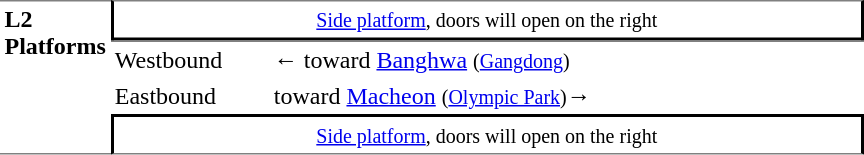<table table border=0 cellspacing=0 cellpadding=3>
<tr>
<td style="border-top:solid 1px gray;border-bottom:solid 1px gray;" width=50 rowspan=10 valign=top><strong>L2<br>Platforms</strong></td>
<td style="border-top:solid 1px gray;border-right:solid 2px black;border-left:solid 2px black;border-bottom:solid 2px black;text-align:center;" colspan=2><small><a href='#'>Side platform</a>, doors will open on the right</small></td>
</tr>
<tr>
<td style="border-bottom:solid 0px gray;border-top:solid 1px gray;" width=100>Westbound</td>
<td style="border-bottom:solid 0px gray;border-top:solid 1px gray;" width=390>←  toward <a href='#'>Banghwa</a> <small>(<a href='#'>Gangdong</a>)</small></td>
</tr>
<tr>
<td>Eastbound</td>
<td>  toward <a href='#'>Macheon</a> <small>(<a href='#'>Olympic Park</a>)</small>→</td>
</tr>
<tr>
<td style="border-top:solid 2px black;border-right:solid 2px black;border-left:solid 2px black;border-bottom:solid 1px gray;text-align:center;" colspan=2><small><a href='#'>Side platform</a>, doors will open on the right</small></td>
</tr>
</table>
